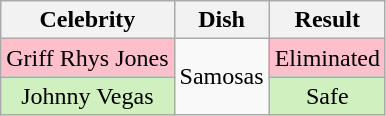<table class="wikitable" style="text-align:center;">
<tr>
<th>Celebrity</th>
<th>Dish</th>
<th>Result</th>
</tr>
<tr>
<td style="background:pink;">Griff Rhys Jones</td>
<td rowspan="2">Samosas</td>
<td style="background:pink;">Eliminated</td>
</tr>
<tr>
<td style="background:#d0f0c0;">Johnny Vegas</td>
<td style="background:#d0f0c0;">Safe</td>
</tr>
</table>
